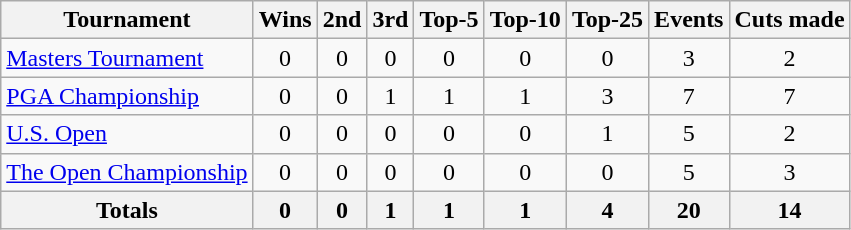<table class=wikitable style=text-align:center>
<tr>
<th>Tournament</th>
<th>Wins</th>
<th>2nd</th>
<th>3rd</th>
<th>Top-5</th>
<th>Top-10</th>
<th>Top-25</th>
<th>Events</th>
<th>Cuts made</th>
</tr>
<tr>
<td align=left><a href='#'>Masters Tournament</a></td>
<td>0</td>
<td>0</td>
<td>0</td>
<td>0</td>
<td>0</td>
<td>0</td>
<td>3</td>
<td>2</td>
</tr>
<tr>
<td align=left><a href='#'>PGA Championship</a></td>
<td>0</td>
<td>0</td>
<td>1</td>
<td>1</td>
<td>1</td>
<td>3</td>
<td>7</td>
<td>7</td>
</tr>
<tr>
<td align=left><a href='#'>U.S. Open</a></td>
<td>0</td>
<td>0</td>
<td>0</td>
<td>0</td>
<td>0</td>
<td>1</td>
<td>5</td>
<td>2</td>
</tr>
<tr>
<td align=left><a href='#'>The Open Championship</a></td>
<td>0</td>
<td>0</td>
<td>0</td>
<td>0</td>
<td>0</td>
<td>0</td>
<td>5</td>
<td>3</td>
</tr>
<tr>
<th>Totals</th>
<th>0</th>
<th>0</th>
<th>1</th>
<th>1</th>
<th>1</th>
<th>4</th>
<th>20</th>
<th>14</th>
</tr>
</table>
